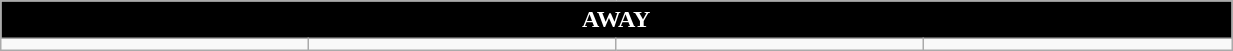<table class="wikitable collapsible collapsed" style="width:65%">
<tr>
<th colspan=10 ! style="color:white; background:black">AWAY</th>
</tr>
<tr>
<td></td>
<td></td>
<td></td>
<td></td>
</tr>
</table>
